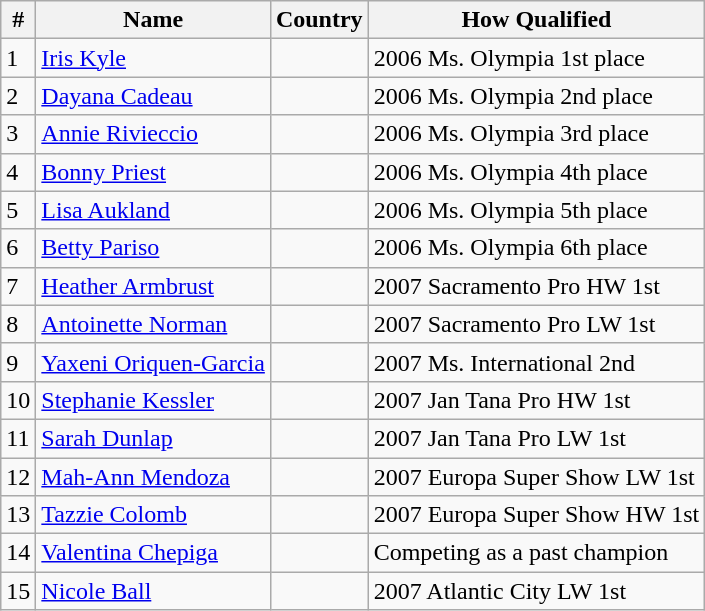<table class="wikitable">
<tr>
<th>#</th>
<th>Name</th>
<th>Country</th>
<th>How Qualified</th>
</tr>
<tr>
<td>1</td>
<td><a href='#'>Iris Kyle</a></td>
<td></td>
<td>2006 Ms. Olympia 1st place</td>
</tr>
<tr>
<td>2</td>
<td><a href='#'>Dayana Cadeau</a></td>
<td></td>
<td>2006 Ms. Olympia 2nd place</td>
</tr>
<tr>
<td>3</td>
<td><a href='#'>Annie Rivieccio</a></td>
<td></td>
<td>2006 Ms. Olympia 3rd place</td>
</tr>
<tr>
<td>4</td>
<td><a href='#'>Bonny Priest</a></td>
<td></td>
<td>2006 Ms. Olympia 4th place</td>
</tr>
<tr>
<td>5</td>
<td><a href='#'>Lisa Aukland</a></td>
<td></td>
<td>2006 Ms. Olympia 5th place</td>
</tr>
<tr>
<td>6</td>
<td><a href='#'>Betty Pariso</a></td>
<td></td>
<td>2006 Ms. Olympia 6th place</td>
</tr>
<tr>
<td>7</td>
<td><a href='#'>Heather Armbrust</a></td>
<td></td>
<td>2007 Sacramento Pro HW 1st</td>
</tr>
<tr>
<td>8</td>
<td><a href='#'>Antoinette Norman</a></td>
<td></td>
<td>2007 Sacramento Pro LW 1st</td>
</tr>
<tr>
<td>9</td>
<td><a href='#'>Yaxeni Oriquen-Garcia</a></td>
<td></td>
<td>2007 Ms. International 2nd</td>
</tr>
<tr>
<td>10</td>
<td><a href='#'>Stephanie Kessler</a></td>
<td></td>
<td>2007 Jan Tana Pro HW 1st</td>
</tr>
<tr>
<td>11</td>
<td><a href='#'>Sarah Dunlap</a></td>
<td></td>
<td>2007 Jan Tana Pro LW 1st</td>
</tr>
<tr>
<td>12</td>
<td><a href='#'>Mah-Ann Mendoza</a></td>
<td></td>
<td>2007 Europa Super Show LW 1st</td>
</tr>
<tr>
<td>13</td>
<td><a href='#'>Tazzie Colomb</a></td>
<td></td>
<td>2007 Europa Super Show HW 1st</td>
</tr>
<tr>
<td>14</td>
<td><a href='#'>Valentina Chepiga</a></td>
<td></td>
<td>Competing as a past champion</td>
</tr>
<tr>
<td>15</td>
<td><a href='#'>Nicole Ball</a></td>
<td></td>
<td>2007 Atlantic City LW 1st</td>
</tr>
</table>
